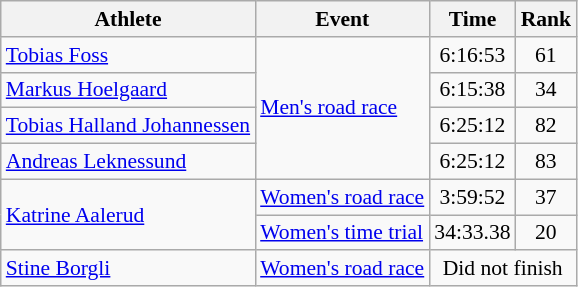<table class=wikitable style=font-size:90%;text-align:center>
<tr>
<th>Athlete</th>
<th>Event</th>
<th>Time</th>
<th>Rank</th>
</tr>
<tr align=center>
<td align=left><a href='#'>Tobias Foss</a></td>
<td align=left rowspan=4><a href='#'>Men's road race</a></td>
<td>6:16:53</td>
<td>61</td>
</tr>
<tr align=center>
<td align=left><a href='#'>Markus Hoelgaard</a></td>
<td>6:15:38</td>
<td>34</td>
</tr>
<tr align=center>
<td align=left><a href='#'>Tobias Halland Johannessen</a></td>
<td>6:25:12</td>
<td>82</td>
</tr>
<tr align=center>
<td align=left><a href='#'>Andreas Leknessund</a></td>
<td>6:25:12</td>
<td>83</td>
</tr>
<tr align=center>
<td align=left rowspan=2><a href='#'>Katrine Aalerud</a></td>
<td align=left><a href='#'>Women's road race</a></td>
<td>3:59:52</td>
<td>37</td>
</tr>
<tr align=center>
<td align=left><a href='#'>Women's time trial</a></td>
<td>34:33.38</td>
<td>20</td>
</tr>
<tr align=center>
<td align=left><a href='#'>Stine Borgli</a></td>
<td align=left><a href='#'>Women's road race</a></td>
<td colspan=2>Did not finish</td>
</tr>
</table>
